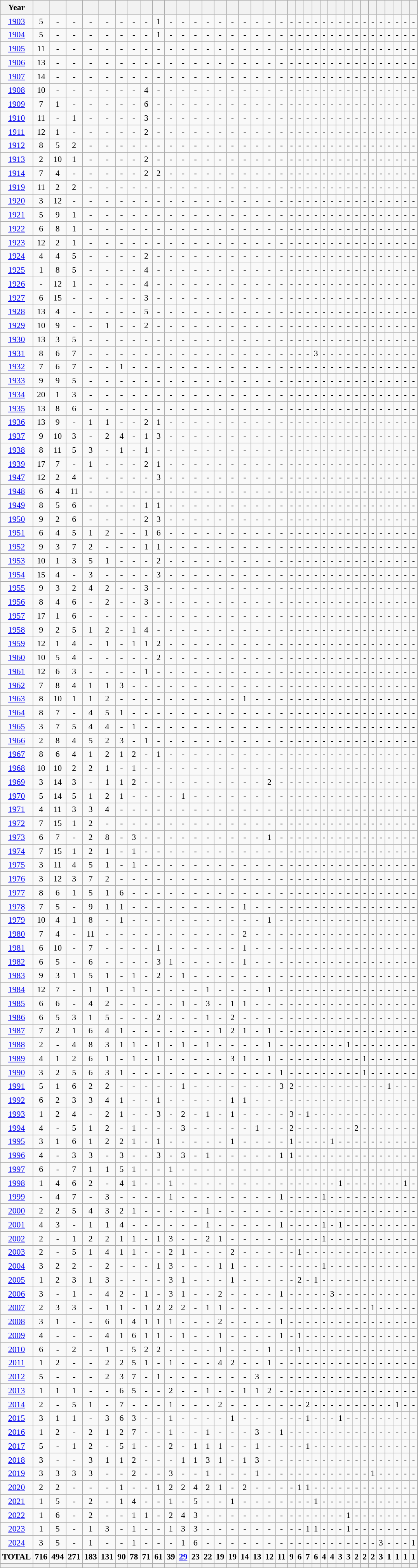<table class="wikitable sortable sort-under-center" style="text-align: center; font-size:90%;">
<tr>
<th>Year</th>
<th></th>
<th></th>
<th></th>
<th></th>
<th></th>
<th></th>
<th></th>
<th></th>
<th></th>
<th></th>
<th></th>
<th></th>
<th></th>
<th></th>
<th></th>
<th></th>
<th></th>
<th></th>
<th></th>
<th></th>
<th></th>
<th></th>
<th></th>
<th></th>
<th></th>
<th></th>
<th></th>
<th></th>
<th></th>
<th></th>
<th></th>
<th></th>
<th></th>
<th></th>
<th></th>
</tr>
<tr>
<td><a href='#'>1903</a></td>
<td>5</td>
<td>-</td>
<td>-</td>
<td>-</td>
<td>-</td>
<td>-</td>
<td>-</td>
<td>-</td>
<td>1</td>
<td>-</td>
<td>-</td>
<td>-</td>
<td>-</td>
<td>-</td>
<td>-</td>
<td>-</td>
<td>-</td>
<td>-</td>
<td>-</td>
<td>-</td>
<td>-</td>
<td>-</td>
<td>-</td>
<td>-</td>
<td>-</td>
<td>-</td>
<td>-</td>
<td>-</td>
<td>-</td>
<td>-</td>
<td>-</td>
<td>-</td>
<td>-</td>
<td>-</td>
<td>-</td>
</tr>
<tr>
<td><a href='#'>1904</a></td>
<td>5</td>
<td>-</td>
<td>-</td>
<td>-</td>
<td>-</td>
<td>-</td>
<td>-</td>
<td>-</td>
<td>1</td>
<td>-</td>
<td>-</td>
<td>-</td>
<td>-</td>
<td>-</td>
<td>-</td>
<td>-</td>
<td>-</td>
<td>-</td>
<td>-</td>
<td>-</td>
<td>-</td>
<td>-</td>
<td>-</td>
<td>-</td>
<td>-</td>
<td>-</td>
<td>-</td>
<td>-</td>
<td>-</td>
<td>-</td>
<td>-</td>
<td>-</td>
<td>-</td>
<td>-</td>
<td>-</td>
</tr>
<tr>
<td><a href='#'>1905</a></td>
<td>11</td>
<td>-</td>
<td>-</td>
<td>-</td>
<td>-</td>
<td>-</td>
<td>-</td>
<td>-</td>
<td>-</td>
<td>-</td>
<td>-</td>
<td>-</td>
<td>-</td>
<td>-</td>
<td>-</td>
<td>-</td>
<td>-</td>
<td>-</td>
<td>-</td>
<td>-</td>
<td>-</td>
<td>-</td>
<td>-</td>
<td>-</td>
<td>-</td>
<td>-</td>
<td>-</td>
<td>-</td>
<td>-</td>
<td>-</td>
<td>-</td>
<td>-</td>
<td>-</td>
<td>-</td>
<td>-</td>
</tr>
<tr>
<td><a href='#'>1906</a></td>
<td>13</td>
<td>-</td>
<td>-</td>
<td>-</td>
<td>-</td>
<td>-</td>
<td>-</td>
<td>-</td>
<td>-</td>
<td>-</td>
<td>-</td>
<td>-</td>
<td>-</td>
<td>-</td>
<td>-</td>
<td>-</td>
<td>-</td>
<td>-</td>
<td>-</td>
<td>-</td>
<td>-</td>
<td>-</td>
<td>-</td>
<td>-</td>
<td>-</td>
<td>-</td>
<td>-</td>
<td>-</td>
<td>-</td>
<td>-</td>
<td>-</td>
<td>-</td>
<td>-</td>
<td>-</td>
<td>-</td>
</tr>
<tr>
<td><a href='#'>1907</a></td>
<td>14</td>
<td>-</td>
<td>-</td>
<td>-</td>
<td>-</td>
<td>-</td>
<td>-</td>
<td>-</td>
<td>-</td>
<td>-</td>
<td>-</td>
<td>-</td>
<td>-</td>
<td>-</td>
<td>-</td>
<td>-</td>
<td>-</td>
<td>-</td>
<td>-</td>
<td>-</td>
<td>-</td>
<td>-</td>
<td>-</td>
<td>-</td>
<td>-</td>
<td>-</td>
<td>-</td>
<td>-</td>
<td>-</td>
<td>-</td>
<td>-</td>
<td>-</td>
<td>-</td>
<td>-</td>
<td>-</td>
</tr>
<tr>
<td><a href='#'>1908</a></td>
<td>10</td>
<td>-</td>
<td>-</td>
<td>-</td>
<td>-</td>
<td>-</td>
<td>-</td>
<td>4</td>
<td>-</td>
<td>-</td>
<td>-</td>
<td>-</td>
<td>-</td>
<td>-</td>
<td>-</td>
<td>-</td>
<td>-</td>
<td>-</td>
<td>-</td>
<td>-</td>
<td>-</td>
<td>-</td>
<td>-</td>
<td>-</td>
<td>-</td>
<td>-</td>
<td>-</td>
<td>-</td>
<td>-</td>
<td>-</td>
<td>-</td>
<td>-</td>
<td>-</td>
<td>-</td>
<td>-</td>
</tr>
<tr>
<td><a href='#'>1909</a></td>
<td>7</td>
<td>1</td>
<td>-</td>
<td>-</td>
<td>-</td>
<td>-</td>
<td>-</td>
<td>6</td>
<td>-</td>
<td>-</td>
<td>-</td>
<td>-</td>
<td>-</td>
<td>-</td>
<td>-</td>
<td>-</td>
<td>-</td>
<td>-</td>
<td>-</td>
<td>-</td>
<td>-</td>
<td>-</td>
<td>-</td>
<td>-</td>
<td>-</td>
<td>-</td>
<td>-</td>
<td>-</td>
<td>-</td>
<td>-</td>
<td>-</td>
<td>-</td>
<td>-</td>
<td>-</td>
<td>-</td>
</tr>
<tr>
<td><a href='#'>1910</a></td>
<td>11</td>
<td>-</td>
<td>1</td>
<td>-</td>
<td>-</td>
<td>-</td>
<td>-</td>
<td>3</td>
<td>-</td>
<td>-</td>
<td>-</td>
<td>-</td>
<td>-</td>
<td>-</td>
<td>-</td>
<td>-</td>
<td>-</td>
<td>-</td>
<td>-</td>
<td>-</td>
<td>-</td>
<td>-</td>
<td>-</td>
<td>-</td>
<td>-</td>
<td>-</td>
<td>-</td>
<td>-</td>
<td>-</td>
<td>-</td>
<td>-</td>
<td>-</td>
<td>-</td>
<td>-</td>
<td>-</td>
</tr>
<tr>
<td><a href='#'>1911</a></td>
<td>12</td>
<td>1</td>
<td>-</td>
<td>-</td>
<td>-</td>
<td>-</td>
<td>-</td>
<td>2</td>
<td>-</td>
<td>-</td>
<td>-</td>
<td>-</td>
<td>-</td>
<td>-</td>
<td>-</td>
<td>-</td>
<td>-</td>
<td>-</td>
<td>-</td>
<td>-</td>
<td>-</td>
<td>-</td>
<td>-</td>
<td>-</td>
<td>-</td>
<td>-</td>
<td>-</td>
<td>-</td>
<td>-</td>
<td>-</td>
<td>-</td>
<td>-</td>
<td>-</td>
<td>-</td>
<td>-</td>
</tr>
<tr>
<td><a href='#'>1912</a></td>
<td>8</td>
<td>5</td>
<td>2</td>
<td>-</td>
<td>-</td>
<td>-</td>
<td>-</td>
<td>-</td>
<td>-</td>
<td>-</td>
<td>-</td>
<td>-</td>
<td>-</td>
<td>-</td>
<td>-</td>
<td>-</td>
<td>-</td>
<td>-</td>
<td>-</td>
<td>-</td>
<td>-</td>
<td>-</td>
<td>-</td>
<td>-</td>
<td>-</td>
<td>-</td>
<td>-</td>
<td>-</td>
<td>-</td>
<td>-</td>
<td>-</td>
<td>-</td>
<td>-</td>
<td>-</td>
<td>-</td>
</tr>
<tr>
<td><a href='#'>1913</a></td>
<td>2</td>
<td>10</td>
<td>1</td>
<td>-</td>
<td>-</td>
<td>-</td>
<td>-</td>
<td>2</td>
<td>-</td>
<td>-</td>
<td>-</td>
<td>-</td>
<td>-</td>
<td>-</td>
<td>-</td>
<td>-</td>
<td>-</td>
<td>-</td>
<td>-</td>
<td>-</td>
<td>-</td>
<td>-</td>
<td>-</td>
<td>-</td>
<td>-</td>
<td>-</td>
<td>-</td>
<td>-</td>
<td>-</td>
<td>-</td>
<td>-</td>
<td>-</td>
<td>-</td>
<td>-</td>
<td>-</td>
</tr>
<tr>
<td><a href='#'>1914</a></td>
<td>7</td>
<td>4</td>
<td>-</td>
<td>-</td>
<td>-</td>
<td>-</td>
<td>-</td>
<td>2</td>
<td>2</td>
<td>-</td>
<td>-</td>
<td>-</td>
<td>-</td>
<td>-</td>
<td>-</td>
<td>-</td>
<td>-</td>
<td>-</td>
<td>-</td>
<td>-</td>
<td>-</td>
<td>-</td>
<td>-</td>
<td>-</td>
<td>-</td>
<td>-</td>
<td>-</td>
<td>-</td>
<td>-</td>
<td>-</td>
<td>-</td>
<td>-</td>
<td>-</td>
<td>-</td>
<td>-</td>
</tr>
<tr>
<td><a href='#'>1919</a></td>
<td>11</td>
<td>2</td>
<td>2</td>
<td>-</td>
<td>-</td>
<td>-</td>
<td>-</td>
<td>-</td>
<td>-</td>
<td>-</td>
<td>-</td>
<td>-</td>
<td>-</td>
<td>-</td>
<td>-</td>
<td>-</td>
<td>-</td>
<td>-</td>
<td>-</td>
<td>-</td>
<td>-</td>
<td>-</td>
<td>-</td>
<td>-</td>
<td>-</td>
<td>-</td>
<td>-</td>
<td>-</td>
<td>-</td>
<td>-</td>
<td>-</td>
<td>-</td>
<td>-</td>
<td>-</td>
<td>-</td>
</tr>
<tr>
<td><a href='#'>1920</a></td>
<td>3</td>
<td>12</td>
<td>-</td>
<td>-</td>
<td>-</td>
<td>-</td>
<td>-</td>
<td>-</td>
<td>-</td>
<td>-</td>
<td>-</td>
<td>-</td>
<td>-</td>
<td>-</td>
<td>-</td>
<td>-</td>
<td>-</td>
<td>-</td>
<td>-</td>
<td>-</td>
<td>-</td>
<td>-</td>
<td>-</td>
<td>-</td>
<td>-</td>
<td>-</td>
<td>-</td>
<td>-</td>
<td>-</td>
<td>-</td>
<td>-</td>
<td>-</td>
<td>-</td>
<td>-</td>
<td>-</td>
</tr>
<tr>
<td><a href='#'>1921</a></td>
<td>5</td>
<td>9</td>
<td>1</td>
<td>-</td>
<td>-</td>
<td>-</td>
<td>-</td>
<td>-</td>
<td>-</td>
<td>-</td>
<td>-</td>
<td>-</td>
<td>-</td>
<td>-</td>
<td>-</td>
<td>-</td>
<td>-</td>
<td>-</td>
<td>-</td>
<td>-</td>
<td>-</td>
<td>-</td>
<td>-</td>
<td>-</td>
<td>-</td>
<td>-</td>
<td>-</td>
<td>-</td>
<td>-</td>
<td>-</td>
<td>-</td>
<td>-</td>
<td>-</td>
<td>-</td>
<td>-</td>
</tr>
<tr>
<td><a href='#'>1922</a></td>
<td>6</td>
<td>8</td>
<td>1</td>
<td>-</td>
<td>-</td>
<td>-</td>
<td>-</td>
<td>-</td>
<td>-</td>
<td>-</td>
<td>-</td>
<td>-</td>
<td>-</td>
<td>-</td>
<td>-</td>
<td>-</td>
<td>-</td>
<td>-</td>
<td>-</td>
<td>-</td>
<td>-</td>
<td>-</td>
<td>-</td>
<td>-</td>
<td>-</td>
<td>-</td>
<td>-</td>
<td>-</td>
<td>-</td>
<td>-</td>
<td>-</td>
<td>-</td>
<td>-</td>
<td>-</td>
<td>-</td>
</tr>
<tr>
<td><a href='#'>1923</a></td>
<td>12</td>
<td>2</td>
<td>1</td>
<td>-</td>
<td>-</td>
<td>-</td>
<td>-</td>
<td>-</td>
<td>-</td>
<td>-</td>
<td>-</td>
<td>-</td>
<td>-</td>
<td>-</td>
<td>-</td>
<td>-</td>
<td>-</td>
<td>-</td>
<td>-</td>
<td>-</td>
<td>-</td>
<td>-</td>
<td>-</td>
<td>-</td>
<td>-</td>
<td>-</td>
<td>-</td>
<td>-</td>
<td>-</td>
<td>-</td>
<td>-</td>
<td>-</td>
<td>-</td>
<td>-</td>
<td>-</td>
</tr>
<tr>
<td><a href='#'>1924</a></td>
<td>4</td>
<td>4</td>
<td>5</td>
<td>-</td>
<td>-</td>
<td>-</td>
<td>-</td>
<td>2</td>
<td>-</td>
<td>-</td>
<td>-</td>
<td>-</td>
<td>-</td>
<td>-</td>
<td>-</td>
<td>-</td>
<td>-</td>
<td>-</td>
<td>-</td>
<td>-</td>
<td>-</td>
<td>-</td>
<td>-</td>
<td>-</td>
<td>-</td>
<td>-</td>
<td>-</td>
<td>-</td>
<td>-</td>
<td>-</td>
<td>-</td>
<td>-</td>
<td>-</td>
<td>-</td>
<td>-</td>
</tr>
<tr>
<td><a href='#'>1925</a></td>
<td>1</td>
<td>8</td>
<td>5</td>
<td>-</td>
<td>-</td>
<td>-</td>
<td>-</td>
<td>4</td>
<td>-</td>
<td>-</td>
<td>-</td>
<td>-</td>
<td>-</td>
<td>-</td>
<td>-</td>
<td>-</td>
<td>-</td>
<td>-</td>
<td>-</td>
<td>-</td>
<td>-</td>
<td>-</td>
<td>-</td>
<td>-</td>
<td>-</td>
<td>-</td>
<td>-</td>
<td>-</td>
<td>-</td>
<td>-</td>
<td>-</td>
<td>-</td>
<td>-</td>
<td>-</td>
<td>-</td>
</tr>
<tr>
<td><a href='#'>1926</a></td>
<td>-</td>
<td>12</td>
<td>1</td>
<td>-</td>
<td>-</td>
<td>-</td>
<td>-</td>
<td>4</td>
<td>-</td>
<td>-</td>
<td>-</td>
<td>-</td>
<td>-</td>
<td>-</td>
<td>-</td>
<td>-</td>
<td>-</td>
<td>-</td>
<td>-</td>
<td>-</td>
<td>-</td>
<td>-</td>
<td>-</td>
<td>-</td>
<td>-</td>
<td>-</td>
<td>-</td>
<td>-</td>
<td>-</td>
<td>-</td>
<td>-</td>
<td>-</td>
<td>-</td>
<td>-</td>
<td>-</td>
</tr>
<tr>
<td><a href='#'>1927</a></td>
<td>6</td>
<td>15</td>
<td>-</td>
<td>-</td>
<td>-</td>
<td>-</td>
<td>-</td>
<td>3</td>
<td>-</td>
<td>-</td>
<td>-</td>
<td>-</td>
<td>-</td>
<td>-</td>
<td>-</td>
<td>-</td>
<td>-</td>
<td>-</td>
<td>-</td>
<td>-</td>
<td>-</td>
<td>-</td>
<td>-</td>
<td>-</td>
<td>-</td>
<td>-</td>
<td>-</td>
<td>-</td>
<td>-</td>
<td>-</td>
<td>-</td>
<td>-</td>
<td>-</td>
<td>-</td>
<td>-</td>
</tr>
<tr>
<td><a href='#'>1928</a></td>
<td>13</td>
<td>4</td>
<td>-</td>
<td>-</td>
<td>-</td>
<td>-</td>
<td>-</td>
<td>5</td>
<td>-</td>
<td>-</td>
<td>-</td>
<td>-</td>
<td>-</td>
<td>-</td>
<td>-</td>
<td>-</td>
<td>-</td>
<td>-</td>
<td>-</td>
<td>-</td>
<td>-</td>
<td>-</td>
<td>-</td>
<td>-</td>
<td>-</td>
<td>-</td>
<td>-</td>
<td>-</td>
<td>-</td>
<td>-</td>
<td>-</td>
<td>-</td>
<td>-</td>
<td>-</td>
<td>-</td>
</tr>
<tr>
<td><a href='#'>1929</a></td>
<td>10</td>
<td>9</td>
<td>-</td>
<td>-</td>
<td>1</td>
<td>-</td>
<td>-</td>
<td>2</td>
<td>-</td>
<td>-</td>
<td>-</td>
<td>-</td>
<td>-</td>
<td>-</td>
<td>-</td>
<td>-</td>
<td>-</td>
<td>-</td>
<td>-</td>
<td>-</td>
<td>-</td>
<td>-</td>
<td>-</td>
<td>-</td>
<td>-</td>
<td>-</td>
<td>-</td>
<td>-</td>
<td>-</td>
<td>-</td>
<td>-</td>
<td>-</td>
<td>-</td>
<td>-</td>
<td>-</td>
</tr>
<tr>
<td><a href='#'>1930</a></td>
<td>13</td>
<td>3</td>
<td>5</td>
<td>-</td>
<td>-</td>
<td>-</td>
<td>-</td>
<td>-</td>
<td>-</td>
<td>-</td>
<td>-</td>
<td>-</td>
<td>-</td>
<td>-</td>
<td>-</td>
<td>-</td>
<td>-</td>
<td>-</td>
<td>-</td>
<td>-</td>
<td>-</td>
<td>-</td>
<td>-</td>
<td>-</td>
<td>-</td>
<td>-</td>
<td>-</td>
<td>-</td>
<td>-</td>
<td>-</td>
<td>-</td>
<td>-</td>
<td>-</td>
<td>-</td>
<td>-</td>
</tr>
<tr>
<td><a href='#'>1931</a></td>
<td>8</td>
<td>6</td>
<td>7</td>
<td>-</td>
<td>-</td>
<td>-</td>
<td>-</td>
<td>-</td>
<td>-</td>
<td>-</td>
<td>-</td>
<td>-</td>
<td>-</td>
<td>-</td>
<td>-</td>
<td>-</td>
<td>-</td>
<td>-</td>
<td>-</td>
<td>-</td>
<td>-</td>
<td>-</td>
<td>3</td>
<td>-</td>
<td>-</td>
<td>-</td>
<td>-</td>
<td>-</td>
<td>-</td>
<td>-</td>
<td>-</td>
<td>-</td>
<td>-</td>
<td>-</td>
<td>-</td>
</tr>
<tr>
<td><a href='#'>1932</a></td>
<td>7</td>
<td>6</td>
<td>7</td>
<td>-</td>
<td>-</td>
<td>1</td>
<td>-</td>
<td>-</td>
<td>-</td>
<td>-</td>
<td>-</td>
<td>-</td>
<td>-</td>
<td>-</td>
<td>-</td>
<td>-</td>
<td>-</td>
<td>-</td>
<td>-</td>
<td>-</td>
<td>-</td>
<td>-</td>
<td>-</td>
<td>-</td>
<td>-</td>
<td>-</td>
<td>-</td>
<td>-</td>
<td>-</td>
<td>-</td>
<td>-</td>
<td>-</td>
<td>-</td>
<td>-</td>
<td>-</td>
</tr>
<tr>
<td><a href='#'>1933</a></td>
<td>9</td>
<td>9</td>
<td>5</td>
<td>-</td>
<td>-</td>
<td>-</td>
<td>-</td>
<td>-</td>
<td>-</td>
<td>-</td>
<td>-</td>
<td>-</td>
<td>-</td>
<td>-</td>
<td>-</td>
<td>-</td>
<td>-</td>
<td>-</td>
<td>-</td>
<td>-</td>
<td>-</td>
<td>-</td>
<td>-</td>
<td>-</td>
<td>-</td>
<td>-</td>
<td>-</td>
<td>-</td>
<td>-</td>
<td>-</td>
<td>-</td>
<td>-</td>
<td>-</td>
<td>-</td>
<td>-</td>
</tr>
<tr>
<td><a href='#'>1934</a></td>
<td>20</td>
<td>1</td>
<td>3</td>
<td>-</td>
<td>-</td>
<td>-</td>
<td>-</td>
<td>-</td>
<td>-</td>
<td>-</td>
<td>-</td>
<td>-</td>
<td>-</td>
<td>-</td>
<td>-</td>
<td>-</td>
<td>-</td>
<td>-</td>
<td>-</td>
<td>-</td>
<td>-</td>
<td>-</td>
<td>-</td>
<td>-</td>
<td>-</td>
<td>-</td>
<td>-</td>
<td>-</td>
<td>-</td>
<td>-</td>
<td>-</td>
<td>-</td>
<td>-</td>
<td>-</td>
<td>-</td>
</tr>
<tr>
<td><a href='#'>1935</a></td>
<td>13</td>
<td>8</td>
<td>6</td>
<td>-</td>
<td>-</td>
<td>-</td>
<td>-</td>
<td>-</td>
<td>-</td>
<td>-</td>
<td>-</td>
<td>-</td>
<td>-</td>
<td>-</td>
<td>-</td>
<td>-</td>
<td>-</td>
<td>-</td>
<td>-</td>
<td>-</td>
<td>-</td>
<td>-</td>
<td>-</td>
<td>-</td>
<td>-</td>
<td>-</td>
<td>-</td>
<td>-</td>
<td>-</td>
<td>-</td>
<td>-</td>
<td>-</td>
<td>-</td>
<td>-</td>
<td>-</td>
</tr>
<tr>
<td><a href='#'>1936</a></td>
<td>13</td>
<td>9</td>
<td>-</td>
<td>1</td>
<td>1</td>
<td>-</td>
<td>-</td>
<td>2</td>
<td>1</td>
<td>-</td>
<td>-</td>
<td>-</td>
<td>-</td>
<td>-</td>
<td>-</td>
<td>-</td>
<td>-</td>
<td>-</td>
<td>-</td>
<td>-</td>
<td>-</td>
<td>-</td>
<td>-</td>
<td>-</td>
<td>-</td>
<td>-</td>
<td>-</td>
<td>-</td>
<td>-</td>
<td>-</td>
<td>-</td>
<td>-</td>
<td>-</td>
<td>-</td>
<td>-</td>
</tr>
<tr>
<td><a href='#'>1937</a></td>
<td>9</td>
<td>10</td>
<td>3</td>
<td>-</td>
<td>2</td>
<td>4</td>
<td>-</td>
<td>1</td>
<td>3</td>
<td>-</td>
<td>-</td>
<td>-</td>
<td>-</td>
<td>-</td>
<td>-</td>
<td>-</td>
<td>-</td>
<td>-</td>
<td>-</td>
<td>-</td>
<td>-</td>
<td>-</td>
<td>-</td>
<td>-</td>
<td>-</td>
<td>-</td>
<td>-</td>
<td>-</td>
<td>-</td>
<td>-</td>
<td>-</td>
<td>-</td>
<td>-</td>
<td>-</td>
<td>-</td>
</tr>
<tr>
<td><a href='#'>1938</a></td>
<td>8</td>
<td>11</td>
<td>5</td>
<td>3</td>
<td>-</td>
<td>1</td>
<td>-</td>
<td>1</td>
<td>-</td>
<td>-</td>
<td>-</td>
<td>-</td>
<td>-</td>
<td>-</td>
<td>-</td>
<td>-</td>
<td>-</td>
<td>-</td>
<td>-</td>
<td>-</td>
<td>-</td>
<td>-</td>
<td>-</td>
<td>-</td>
<td>-</td>
<td>-</td>
<td>-</td>
<td>-</td>
<td>-</td>
<td>-</td>
<td>-</td>
<td>-</td>
<td>-</td>
<td>-</td>
<td>-</td>
</tr>
<tr>
<td><a href='#'>1939</a></td>
<td>17</td>
<td>7</td>
<td>-</td>
<td>1</td>
<td>-</td>
<td>-</td>
<td>-</td>
<td>2</td>
<td>1</td>
<td>-</td>
<td>-</td>
<td>-</td>
<td>-</td>
<td>-</td>
<td>-</td>
<td>-</td>
<td>-</td>
<td>-</td>
<td>-</td>
<td>-</td>
<td>-</td>
<td>-</td>
<td>-</td>
<td>-</td>
<td>-</td>
<td>-</td>
<td>-</td>
<td>-</td>
<td>-</td>
<td>-</td>
<td>-</td>
<td>-</td>
<td>-</td>
<td>-</td>
<td>-</td>
</tr>
<tr>
<td><a href='#'>1947</a></td>
<td>12</td>
<td>2</td>
<td>4</td>
<td>-</td>
<td>-</td>
<td>-</td>
<td>-</td>
<td>-</td>
<td>3</td>
<td>-</td>
<td>-</td>
<td>-</td>
<td>-</td>
<td>-</td>
<td>-</td>
<td>-</td>
<td>-</td>
<td>-</td>
<td>-</td>
<td>-</td>
<td>-</td>
<td>-</td>
<td>-</td>
<td>-</td>
<td>-</td>
<td>-</td>
<td>-</td>
<td>-</td>
<td>-</td>
<td>-</td>
<td>-</td>
<td>-</td>
<td>-</td>
<td>-</td>
<td>-</td>
</tr>
<tr>
<td><a href='#'>1948</a></td>
<td>6</td>
<td>4</td>
<td>11</td>
<td>-</td>
<td>-</td>
<td>-</td>
<td>-</td>
<td>-</td>
<td>-</td>
<td>-</td>
<td>-</td>
<td>-</td>
<td>-</td>
<td>-</td>
<td>-</td>
<td>-</td>
<td>-</td>
<td>-</td>
<td>-</td>
<td>-</td>
<td>-</td>
<td>-</td>
<td>-</td>
<td>-</td>
<td>-</td>
<td>-</td>
<td>-</td>
<td>-</td>
<td>-</td>
<td>-</td>
<td>-</td>
<td>-</td>
<td>-</td>
<td>-</td>
<td>-</td>
</tr>
<tr>
<td><a href='#'>1949</a></td>
<td>8</td>
<td>5</td>
<td>6</td>
<td>-</td>
<td>-</td>
<td>-</td>
<td>-</td>
<td>1</td>
<td>1</td>
<td>-</td>
<td>-</td>
<td>-</td>
<td>-</td>
<td>-</td>
<td>-</td>
<td>-</td>
<td>-</td>
<td>-</td>
<td>-</td>
<td>-</td>
<td>-</td>
<td>-</td>
<td>-</td>
<td>-</td>
<td>-</td>
<td>-</td>
<td>-</td>
<td>-</td>
<td>-</td>
<td>-</td>
<td>-</td>
<td>-</td>
<td>-</td>
<td>-</td>
<td>-</td>
</tr>
<tr>
<td><a href='#'>1950</a></td>
<td>9</td>
<td>2</td>
<td>6</td>
<td>-</td>
<td>-</td>
<td>-</td>
<td>-</td>
<td>2</td>
<td>3</td>
<td>-</td>
<td>-</td>
<td>-</td>
<td>-</td>
<td>-</td>
<td>-</td>
<td>-</td>
<td>-</td>
<td>-</td>
<td>-</td>
<td>-</td>
<td>-</td>
<td>-</td>
<td>-</td>
<td>-</td>
<td>-</td>
<td>-</td>
<td>-</td>
<td>-</td>
<td>-</td>
<td>-</td>
<td>-</td>
<td>-</td>
<td>-</td>
<td>-</td>
<td>-</td>
</tr>
<tr>
<td><a href='#'>1951</a></td>
<td>6</td>
<td>4</td>
<td>5</td>
<td>1</td>
<td>2</td>
<td>-</td>
<td>-</td>
<td>1</td>
<td>6</td>
<td>-</td>
<td>-</td>
<td>-</td>
<td>-</td>
<td>-</td>
<td>-</td>
<td>-</td>
<td>-</td>
<td>-</td>
<td>-</td>
<td>-</td>
<td>-</td>
<td>-</td>
<td>-</td>
<td>-</td>
<td>-</td>
<td>-</td>
<td>-</td>
<td>-</td>
<td>-</td>
<td>-</td>
<td>-</td>
<td>-</td>
<td>-</td>
<td>-</td>
<td>-</td>
</tr>
<tr>
<td><a href='#'>1952</a></td>
<td>9</td>
<td>3</td>
<td>7</td>
<td>2</td>
<td>-</td>
<td>-</td>
<td>-</td>
<td>1</td>
<td>1</td>
<td>-</td>
<td>-</td>
<td>-</td>
<td>-</td>
<td>-</td>
<td>-</td>
<td>-</td>
<td>-</td>
<td>-</td>
<td>-</td>
<td>-</td>
<td>-</td>
<td>-</td>
<td>-</td>
<td>-</td>
<td>-</td>
<td>-</td>
<td>-</td>
<td>-</td>
<td>-</td>
<td>-</td>
<td>-</td>
<td>-</td>
<td>-</td>
<td>-</td>
<td>-</td>
</tr>
<tr>
<td><a href='#'>1953</a></td>
<td>10</td>
<td>1</td>
<td>3</td>
<td>5</td>
<td>1</td>
<td>-</td>
<td>-</td>
<td>-</td>
<td>2</td>
<td>-</td>
<td>-</td>
<td>-</td>
<td>-</td>
<td>-</td>
<td>-</td>
<td>-</td>
<td>-</td>
<td>-</td>
<td>-</td>
<td>-</td>
<td>-</td>
<td>-</td>
<td>-</td>
<td>-</td>
<td>-</td>
<td>-</td>
<td>-</td>
<td>-</td>
<td>-</td>
<td>-</td>
<td>-</td>
<td>-</td>
<td>-</td>
<td>-</td>
<td>-</td>
</tr>
<tr>
<td><a href='#'>1954</a></td>
<td>15</td>
<td>4</td>
<td>-</td>
<td>3</td>
<td>-</td>
<td>-</td>
<td>-</td>
<td>-</td>
<td>3</td>
<td>-</td>
<td>-</td>
<td>-</td>
<td>-</td>
<td>-</td>
<td>-</td>
<td>-</td>
<td>-</td>
<td>-</td>
<td>-</td>
<td>-</td>
<td>-</td>
<td>-</td>
<td>-</td>
<td>-</td>
<td>-</td>
<td>-</td>
<td>-</td>
<td>-</td>
<td>-</td>
<td>-</td>
<td>-</td>
<td>-</td>
<td>-</td>
<td>-</td>
<td>-</td>
</tr>
<tr>
<td><a href='#'>1955</a></td>
<td>9</td>
<td>3</td>
<td>2</td>
<td>4</td>
<td>2</td>
<td>-</td>
<td>-</td>
<td>3</td>
<td>-</td>
<td>-</td>
<td>-</td>
<td>-</td>
<td>-</td>
<td>-</td>
<td>-</td>
<td>-</td>
<td>-</td>
<td>-</td>
<td>-</td>
<td>-</td>
<td>-</td>
<td>-</td>
<td>-</td>
<td>-</td>
<td>-</td>
<td>-</td>
<td>-</td>
<td>-</td>
<td>-</td>
<td>-</td>
<td>-</td>
<td>-</td>
<td>-</td>
<td>-</td>
<td>-</td>
</tr>
<tr>
<td><a href='#'>1956</a></td>
<td>8</td>
<td>4</td>
<td>6</td>
<td>-</td>
<td>2</td>
<td>-</td>
<td>-</td>
<td>3</td>
<td>-</td>
<td>-</td>
<td>-</td>
<td>-</td>
<td>-</td>
<td>-</td>
<td>-</td>
<td>-</td>
<td>-</td>
<td>-</td>
<td>-</td>
<td>-</td>
<td>-</td>
<td>-</td>
<td>-</td>
<td>-</td>
<td>-</td>
<td>-</td>
<td>-</td>
<td>-</td>
<td>-</td>
<td>-</td>
<td>-</td>
<td>-</td>
<td>-</td>
<td>-</td>
<td>-</td>
</tr>
<tr>
<td><a href='#'>1957</a></td>
<td>17</td>
<td>1</td>
<td>6</td>
<td>-</td>
<td>-</td>
<td>-</td>
<td>-</td>
<td>-</td>
<td>-</td>
<td>-</td>
<td>-</td>
<td>-</td>
<td>-</td>
<td>-</td>
<td>-</td>
<td>-</td>
<td>-</td>
<td>-</td>
<td>-</td>
<td>-</td>
<td>-</td>
<td>-</td>
<td>-</td>
<td>-</td>
<td>-</td>
<td>-</td>
<td>-</td>
<td>-</td>
<td>-</td>
<td>-</td>
<td>-</td>
<td>-</td>
<td>-</td>
<td>-</td>
<td>-</td>
</tr>
<tr>
<td><a href='#'>1958</a></td>
<td>9</td>
<td>2</td>
<td>5</td>
<td>1</td>
<td>2</td>
<td>-</td>
<td>1</td>
<td>4</td>
<td>-</td>
<td>-</td>
<td>-</td>
<td>-</td>
<td>-</td>
<td>-</td>
<td>-</td>
<td>-</td>
<td>-</td>
<td>-</td>
<td>-</td>
<td>-</td>
<td>-</td>
<td>-</td>
<td>-</td>
<td>-</td>
<td>-</td>
<td>-</td>
<td>-</td>
<td>-</td>
<td>-</td>
<td>-</td>
<td>-</td>
<td>-</td>
<td>-</td>
<td>-</td>
<td>-</td>
</tr>
<tr>
<td><a href='#'>1959</a></td>
<td>12</td>
<td>1</td>
<td>4</td>
<td>-</td>
<td>1</td>
<td>-</td>
<td>1</td>
<td>1</td>
<td>2</td>
<td>-</td>
<td>-</td>
<td>-</td>
<td>-</td>
<td>-</td>
<td>-</td>
<td>-</td>
<td>-</td>
<td>-</td>
<td>-</td>
<td>-</td>
<td>-</td>
<td>-</td>
<td>-</td>
<td>-</td>
<td>-</td>
<td>-</td>
<td>-</td>
<td>-</td>
<td>-</td>
<td>-</td>
<td>-</td>
<td>-</td>
<td>-</td>
<td>-</td>
<td>-</td>
</tr>
<tr>
<td><a href='#'>1960</a></td>
<td>10</td>
<td>5</td>
<td>4</td>
<td>-</td>
<td>-</td>
<td>-</td>
<td>-</td>
<td>-</td>
<td>2</td>
<td>-</td>
<td>-</td>
<td>-</td>
<td>-</td>
<td>-</td>
<td>-</td>
<td>-</td>
<td>-</td>
<td>-</td>
<td>-</td>
<td>-</td>
<td>-</td>
<td>-</td>
<td>-</td>
<td>-</td>
<td>-</td>
<td>-</td>
<td>-</td>
<td>-</td>
<td>-</td>
<td>-</td>
<td>-</td>
<td>-</td>
<td>-</td>
<td>-</td>
<td>-</td>
</tr>
<tr>
<td><a href='#'>1961</a></td>
<td>12</td>
<td>6</td>
<td>3</td>
<td>-</td>
<td>-</td>
<td>-</td>
<td>-</td>
<td>1</td>
<td>-</td>
<td>-</td>
<td>-</td>
<td>-</td>
<td>-</td>
<td>-</td>
<td>-</td>
<td>-</td>
<td>-</td>
<td>-</td>
<td>-</td>
<td>-</td>
<td>-</td>
<td>-</td>
<td>-</td>
<td>-</td>
<td>-</td>
<td>-</td>
<td>-</td>
<td>-</td>
<td>-</td>
<td>-</td>
<td>-</td>
<td>-</td>
<td>-</td>
<td>-</td>
<td>-</td>
</tr>
<tr>
<td><a href='#'>1962</a></td>
<td>7</td>
<td>8</td>
<td>4</td>
<td>1</td>
<td>1</td>
<td>3</td>
<td>-</td>
<td>-</td>
<td>-</td>
<td>-</td>
<td>-</td>
<td>-</td>
<td>-</td>
<td>-</td>
<td>-</td>
<td>-</td>
<td>-</td>
<td>-</td>
<td>-</td>
<td>-</td>
<td>-</td>
<td>-</td>
<td>-</td>
<td>-</td>
<td>-</td>
<td>-</td>
<td>-</td>
<td>-</td>
<td>-</td>
<td>-</td>
<td>-</td>
<td>-</td>
<td>-</td>
<td>-</td>
<td>-</td>
</tr>
<tr>
<td><a href='#'>1963</a></td>
<td>8</td>
<td>10</td>
<td>1</td>
<td>1</td>
<td>2</td>
<td>-</td>
<td>-</td>
<td>-</td>
<td>-</td>
<td>-</td>
<td>-</td>
<td>-</td>
<td>-</td>
<td>-</td>
<td>-</td>
<td>1</td>
<td>-</td>
<td>-</td>
<td>-</td>
<td>-</td>
<td>-</td>
<td>-</td>
<td>-</td>
<td>-</td>
<td>-</td>
<td>-</td>
<td>-</td>
<td>-</td>
<td>-</td>
<td>-</td>
<td>-</td>
<td>-</td>
<td>-</td>
<td>-</td>
<td>-</td>
</tr>
<tr>
<td><a href='#'>1964</a></td>
<td>8</td>
<td>7</td>
<td>-</td>
<td>4</td>
<td>5</td>
<td>1</td>
<td>-</td>
<td>-</td>
<td>-</td>
<td>-</td>
<td>-</td>
<td>-</td>
<td>-</td>
<td>-</td>
<td>-</td>
<td>-</td>
<td>-</td>
<td>-</td>
<td>-</td>
<td>-</td>
<td>-</td>
<td>-</td>
<td>-</td>
<td>-</td>
<td>-</td>
<td>-</td>
<td>-</td>
<td>-</td>
<td>-</td>
<td>-</td>
<td>-</td>
<td>-</td>
<td>-</td>
<td>-</td>
<td>-</td>
</tr>
<tr>
<td><a href='#'>1965</a></td>
<td>3</td>
<td>7</td>
<td>5</td>
<td>4</td>
<td>4</td>
<td>-</td>
<td>1</td>
<td>-</td>
<td>-</td>
<td>-</td>
<td>-</td>
<td>-</td>
<td>-</td>
<td>-</td>
<td>-</td>
<td>-</td>
<td>-</td>
<td>-</td>
<td>-</td>
<td>-</td>
<td>-</td>
<td>-</td>
<td>-</td>
<td>-</td>
<td>-</td>
<td>-</td>
<td>-</td>
<td>-</td>
<td>-</td>
<td>-</td>
<td>-</td>
<td>-</td>
<td>-</td>
<td>-</td>
<td>-</td>
</tr>
<tr>
<td><a href='#'>1966</a></td>
<td>2</td>
<td>8</td>
<td>4</td>
<td>5</td>
<td>2</td>
<td>3</td>
<td>-</td>
<td>1</td>
<td>-</td>
<td>-</td>
<td>-</td>
<td>-</td>
<td>-</td>
<td>-</td>
<td>-</td>
<td>-</td>
<td>-</td>
<td>-</td>
<td>-</td>
<td>-</td>
<td>-</td>
<td>-</td>
<td>-</td>
<td>-</td>
<td>-</td>
<td>-</td>
<td>-</td>
<td>-</td>
<td>-</td>
<td>-</td>
<td>-</td>
<td>-</td>
<td>-</td>
<td>-</td>
<td>-</td>
</tr>
<tr>
<td><a href='#'>1967</a></td>
<td>8</td>
<td>6</td>
<td>4</td>
<td>1</td>
<td>2</td>
<td>1</td>
<td>2</td>
<td>-</td>
<td>1</td>
<td>-</td>
<td>-</td>
<td>-</td>
<td>-</td>
<td>-</td>
<td>-</td>
<td>-</td>
<td>-</td>
<td>-</td>
<td>-</td>
<td>-</td>
<td>-</td>
<td>-</td>
<td>-</td>
<td>-</td>
<td>-</td>
<td>-</td>
<td>-</td>
<td>-</td>
<td>-</td>
<td>-</td>
<td>-</td>
<td>-</td>
<td>-</td>
<td>-</td>
<td>-</td>
</tr>
<tr>
<td><a href='#'>1968</a></td>
<td>10</td>
<td>10</td>
<td>2</td>
<td>2</td>
<td>1</td>
<td>-</td>
<td>1</td>
<td>-</td>
<td>-</td>
<td>-</td>
<td>-</td>
<td>-</td>
<td>-</td>
<td>-</td>
<td>-</td>
<td>-</td>
<td>-</td>
<td>-</td>
<td>-</td>
<td>-</td>
<td>-</td>
<td>-</td>
<td>-</td>
<td>-</td>
<td>-</td>
<td>-</td>
<td>-</td>
<td>-</td>
<td>-</td>
<td>-</td>
<td>-</td>
<td>-</td>
<td>-</td>
<td>-</td>
<td>-</td>
</tr>
<tr>
<td><a href='#'>1969</a></td>
<td>3</td>
<td>14</td>
<td>3</td>
<td>-</td>
<td>1</td>
<td>1</td>
<td>2</td>
<td>-</td>
<td>-</td>
<td>-</td>
<td>-</td>
<td>-</td>
<td>-</td>
<td>-</td>
<td>-</td>
<td>-</td>
<td>-</td>
<td>2</td>
<td>-</td>
<td>-</td>
<td>-</td>
<td>-</td>
<td>-</td>
<td>-</td>
<td>-</td>
<td>-</td>
<td>-</td>
<td>-</td>
<td>-</td>
<td>-</td>
<td>-</td>
<td>-</td>
<td>-</td>
<td>-</td>
<td>-</td>
</tr>
<tr>
<td><a href='#'>1970</a></td>
<td>5</td>
<td>14</td>
<td>5</td>
<td>1</td>
<td>2</td>
<td>1</td>
<td>-</td>
<td>-</td>
<td>-</td>
<td>-</td>
<td>1</td>
<td>-</td>
<td>-</td>
<td>-</td>
<td>-</td>
<td>-</td>
<td>-</td>
<td>-</td>
<td>-</td>
<td>-</td>
<td>-</td>
<td>-</td>
<td>-</td>
<td>-</td>
<td>-</td>
<td>-</td>
<td>-</td>
<td>-</td>
<td>-</td>
<td>-</td>
<td>-</td>
<td>-</td>
<td>-</td>
<td>-</td>
<td>-</td>
</tr>
<tr>
<td><a href='#'>1971</a></td>
<td>4</td>
<td>11</td>
<td>3</td>
<td>3</td>
<td>4</td>
<td>-</td>
<td>-</td>
<td>-</td>
<td>-</td>
<td>-</td>
<td>-</td>
<td>-</td>
<td>-</td>
<td>-</td>
<td>-</td>
<td>-</td>
<td>-</td>
<td>-</td>
<td>-</td>
<td>-</td>
<td>-</td>
<td>-</td>
<td>-</td>
<td>-</td>
<td>-</td>
<td>-</td>
<td>-</td>
<td>-</td>
<td>-</td>
<td>-</td>
<td>-</td>
<td>-</td>
<td>-</td>
<td>-</td>
<td>-</td>
</tr>
<tr>
<td><a href='#'>1972</a></td>
<td>7</td>
<td>15</td>
<td>1</td>
<td>2</td>
<td>-</td>
<td>-</td>
<td>-</td>
<td>-</td>
<td>-</td>
<td>-</td>
<td>-</td>
<td>-</td>
<td>-</td>
<td>-</td>
<td>-</td>
<td>-</td>
<td>-</td>
<td>-</td>
<td>-</td>
<td>-</td>
<td>-</td>
<td>-</td>
<td>-</td>
<td>-</td>
<td>-</td>
<td>-</td>
<td>-</td>
<td>-</td>
<td>-</td>
<td>-</td>
<td>-</td>
<td>-</td>
<td>-</td>
<td>-</td>
<td>-</td>
</tr>
<tr>
<td><a href='#'>1973</a></td>
<td>6</td>
<td>7</td>
<td>-</td>
<td>2</td>
<td>8</td>
<td>-</td>
<td>3</td>
<td>-</td>
<td>-</td>
<td>-</td>
<td>-</td>
<td>-</td>
<td>-</td>
<td>-</td>
<td>-</td>
<td>-</td>
<td>-</td>
<td>1</td>
<td>-</td>
<td>-</td>
<td>-</td>
<td>-</td>
<td>-</td>
<td>-</td>
<td>-</td>
<td>-</td>
<td>-</td>
<td>-</td>
<td>-</td>
<td>-</td>
<td>-</td>
<td>-</td>
<td>-</td>
<td>-</td>
<td>-</td>
</tr>
<tr>
<td><a href='#'>1974</a></td>
<td>7</td>
<td>15</td>
<td>1</td>
<td>2</td>
<td>1</td>
<td>-</td>
<td>1</td>
<td>-</td>
<td>-</td>
<td>-</td>
<td>-</td>
<td>-</td>
<td>-</td>
<td>-</td>
<td>-</td>
<td>-</td>
<td>-</td>
<td>-</td>
<td>-</td>
<td>-</td>
<td>-</td>
<td>-</td>
<td>-</td>
<td>-</td>
<td>-</td>
<td>-</td>
<td>-</td>
<td>-</td>
<td>-</td>
<td>-</td>
<td>-</td>
<td>-</td>
<td>-</td>
<td>-</td>
<td>-</td>
</tr>
<tr>
<td><a href='#'>1975</a></td>
<td>3</td>
<td>11</td>
<td>4</td>
<td>5</td>
<td>1</td>
<td>-</td>
<td>1</td>
<td>-</td>
<td>-</td>
<td>-</td>
<td>-</td>
<td>-</td>
<td>-</td>
<td>-</td>
<td>-</td>
<td>-</td>
<td>-</td>
<td>-</td>
<td>-</td>
<td>-</td>
<td>-</td>
<td>-</td>
<td>-</td>
<td>-</td>
<td>-</td>
<td>-</td>
<td>-</td>
<td>-</td>
<td>-</td>
<td>-</td>
<td>-</td>
<td>-</td>
<td>-</td>
<td>-</td>
<td>-</td>
</tr>
<tr>
<td><a href='#'>1976</a></td>
<td>3</td>
<td>12</td>
<td>3</td>
<td>7</td>
<td>2</td>
<td>-</td>
<td>-</td>
<td>-</td>
<td>-</td>
<td>-</td>
<td>-</td>
<td>-</td>
<td>-</td>
<td>-</td>
<td>-</td>
<td>-</td>
<td>-</td>
<td>-</td>
<td>-</td>
<td>-</td>
<td>-</td>
<td>-</td>
<td>-</td>
<td>-</td>
<td>-</td>
<td>-</td>
<td>-</td>
<td>-</td>
<td>-</td>
<td>-</td>
<td>-</td>
<td>-</td>
<td>-</td>
<td>-</td>
<td>-</td>
</tr>
<tr>
<td><a href='#'>1977</a></td>
<td>8</td>
<td>6</td>
<td>1</td>
<td>5</td>
<td>1</td>
<td>6</td>
<td>-</td>
<td>-</td>
<td>-</td>
<td>-</td>
<td>-</td>
<td>-</td>
<td>-</td>
<td>-</td>
<td>-</td>
<td>-</td>
<td>-</td>
<td>-</td>
<td>-</td>
<td>-</td>
<td>-</td>
<td>-</td>
<td>-</td>
<td>-</td>
<td>-</td>
<td>-</td>
<td>-</td>
<td>-</td>
<td>-</td>
<td>-</td>
<td>-</td>
<td>-</td>
<td>-</td>
<td>-</td>
<td>-</td>
</tr>
<tr>
<td><a href='#'>1978</a></td>
<td>7</td>
<td>5</td>
<td>-</td>
<td>9</td>
<td>1</td>
<td>1</td>
<td>-</td>
<td>-</td>
<td>-</td>
<td>-</td>
<td>-</td>
<td>-</td>
<td>-</td>
<td>-</td>
<td>-</td>
<td>1</td>
<td>-</td>
<td>-</td>
<td>-</td>
<td>-</td>
<td>-</td>
<td>-</td>
<td>-</td>
<td>-</td>
<td>-</td>
<td>-</td>
<td>-</td>
<td>-</td>
<td>-</td>
<td>-</td>
<td>-</td>
<td>-</td>
<td>-</td>
<td>-</td>
<td>-</td>
</tr>
<tr>
<td><a href='#'>1979</a></td>
<td>10</td>
<td>4</td>
<td>1</td>
<td>8</td>
<td>-</td>
<td>1</td>
<td>-</td>
<td>-</td>
<td>-</td>
<td>-</td>
<td>-</td>
<td>-</td>
<td>-</td>
<td>-</td>
<td>-</td>
<td>-</td>
<td>-</td>
<td>1</td>
<td>-</td>
<td>-</td>
<td>-</td>
<td>-</td>
<td>-</td>
<td>-</td>
<td>-</td>
<td>-</td>
<td>-</td>
<td>-</td>
<td>-</td>
<td>-</td>
<td>-</td>
<td>-</td>
<td>-</td>
<td>-</td>
<td>-</td>
</tr>
<tr>
<td><a href='#'>1980</a></td>
<td>7</td>
<td>4</td>
<td>-</td>
<td>11</td>
<td>-</td>
<td>-</td>
<td>-</td>
<td>-</td>
<td>-</td>
<td>-</td>
<td>-</td>
<td>-</td>
<td>-</td>
<td>-</td>
<td>-</td>
<td>2</td>
<td>-</td>
<td>-</td>
<td>-</td>
<td>-</td>
<td>-</td>
<td>-</td>
<td>-</td>
<td>-</td>
<td>-</td>
<td>-</td>
<td>-</td>
<td>-</td>
<td>-</td>
<td>-</td>
<td>-</td>
<td>-</td>
<td>-</td>
<td>-</td>
<td>-</td>
</tr>
<tr>
<td><a href='#'>1981</a></td>
<td>6</td>
<td>10</td>
<td>-</td>
<td>7</td>
<td>-</td>
<td>-</td>
<td>-</td>
<td>-</td>
<td>1</td>
<td>-</td>
<td>-</td>
<td>-</td>
<td>-</td>
<td>-</td>
<td>-</td>
<td>1</td>
<td>-</td>
<td>-</td>
<td>-</td>
<td>-</td>
<td>-</td>
<td>-</td>
<td>-</td>
<td>-</td>
<td>-</td>
<td>-</td>
<td>-</td>
<td>-</td>
<td>-</td>
<td>-</td>
<td>-</td>
<td>-</td>
<td>-</td>
<td>-</td>
<td>-</td>
</tr>
<tr>
<td><a href='#'>1982</a></td>
<td>6</td>
<td>5</td>
<td>-</td>
<td>6</td>
<td>-</td>
<td>-</td>
<td>-</td>
<td>-</td>
<td>3</td>
<td>1</td>
<td>-</td>
<td>-</td>
<td>-</td>
<td>-</td>
<td>-</td>
<td>1</td>
<td>-</td>
<td>-</td>
<td>-</td>
<td>-</td>
<td>-</td>
<td>-</td>
<td>-</td>
<td>-</td>
<td>-</td>
<td>-</td>
<td>-</td>
<td>-</td>
<td>-</td>
<td>-</td>
<td>-</td>
<td>-</td>
<td>-</td>
<td>-</td>
<td>-</td>
</tr>
<tr>
<td><a href='#'>1983</a></td>
<td>9</td>
<td>3</td>
<td>1</td>
<td>5</td>
<td>1</td>
<td>-</td>
<td>1</td>
<td>-</td>
<td>2</td>
<td>-</td>
<td>1</td>
<td>-</td>
<td>-</td>
<td>-</td>
<td>-</td>
<td>-</td>
<td>-</td>
<td>-</td>
<td>-</td>
<td>-</td>
<td>-</td>
<td>-</td>
<td>-</td>
<td>-</td>
<td>-</td>
<td>-</td>
<td>-</td>
<td>-</td>
<td>-</td>
<td>-</td>
<td>-</td>
<td>-</td>
<td>-</td>
<td>-</td>
<td>-</td>
</tr>
<tr>
<td><a href='#'>1984</a></td>
<td>12</td>
<td>7</td>
<td>-</td>
<td>1</td>
<td>1</td>
<td>-</td>
<td>1</td>
<td>-</td>
<td>-</td>
<td>-</td>
<td>-</td>
<td>-</td>
<td>1</td>
<td>-</td>
<td>-</td>
<td>-</td>
<td>-</td>
<td>1</td>
<td>-</td>
<td>-</td>
<td>-</td>
<td>-</td>
<td>-</td>
<td>-</td>
<td>-</td>
<td>-</td>
<td>-</td>
<td>-</td>
<td>-</td>
<td>-</td>
<td>-</td>
<td>-</td>
<td>-</td>
<td>-</td>
<td>-</td>
</tr>
<tr>
<td><a href='#'>1985</a></td>
<td>6</td>
<td>6</td>
<td>-</td>
<td>4</td>
<td>2</td>
<td>-</td>
<td>-</td>
<td>-</td>
<td>-</td>
<td>-</td>
<td>1</td>
<td>-</td>
<td>3</td>
<td>-</td>
<td>1</td>
<td>1</td>
<td>-</td>
<td>-</td>
<td>-</td>
<td>-</td>
<td>-</td>
<td>-</td>
<td>-</td>
<td>-</td>
<td>-</td>
<td>-</td>
<td>-</td>
<td>-</td>
<td>-</td>
<td>-</td>
<td>-</td>
<td>-</td>
<td>-</td>
<td>-</td>
<td>-</td>
</tr>
<tr>
<td><a href='#'>1986</a></td>
<td>6</td>
<td>5</td>
<td>3</td>
<td>1</td>
<td>5</td>
<td>-</td>
<td>-</td>
<td>-</td>
<td>2</td>
<td>-</td>
<td>-</td>
<td>-</td>
<td>1</td>
<td>-</td>
<td>2</td>
<td>-</td>
<td>-</td>
<td>-</td>
<td>-</td>
<td>-</td>
<td>-</td>
<td>-</td>
<td>-</td>
<td>-</td>
<td>-</td>
<td>-</td>
<td>-</td>
<td>-</td>
<td>-</td>
<td>-</td>
<td>-</td>
<td>-</td>
<td>-</td>
<td>-</td>
<td>-</td>
</tr>
<tr>
<td><a href='#'>1987</a></td>
<td>7</td>
<td>2</td>
<td>1</td>
<td>6</td>
<td>4</td>
<td>1</td>
<td>-</td>
<td>-</td>
<td>-</td>
<td>-</td>
<td>-</td>
<td>-</td>
<td>-</td>
<td>1</td>
<td>2</td>
<td>1</td>
<td>-</td>
<td>1</td>
<td>-</td>
<td>-</td>
<td>-</td>
<td>-</td>
<td>-</td>
<td>-</td>
<td>-</td>
<td>-</td>
<td>-</td>
<td>-</td>
<td>-</td>
<td>-</td>
<td>-</td>
<td>-</td>
<td>-</td>
<td>-</td>
<td>-</td>
</tr>
<tr>
<td><a href='#'>1988</a></td>
<td>2</td>
<td>-</td>
<td>4</td>
<td>8</td>
<td>3</td>
<td>1</td>
<td>1</td>
<td>-</td>
<td>1</td>
<td>-</td>
<td>1</td>
<td>-</td>
<td>1</td>
<td>-</td>
<td>-</td>
<td>-</td>
<td>-</td>
<td>1</td>
<td>-</td>
<td>-</td>
<td>-</td>
<td>-</td>
<td>-</td>
<td>-</td>
<td>-</td>
<td>-</td>
<td>1</td>
<td>-</td>
<td>-</td>
<td>-</td>
<td>-</td>
<td>-</td>
<td>-</td>
<td>-</td>
<td>-</td>
</tr>
<tr>
<td><a href='#'>1989</a></td>
<td>4</td>
<td>1</td>
<td>2</td>
<td>6</td>
<td>1</td>
<td>-</td>
<td>1</td>
<td>-</td>
<td>1</td>
<td>-</td>
<td>-</td>
<td>-</td>
<td>-</td>
<td>-</td>
<td>3</td>
<td>1</td>
<td>-</td>
<td>1</td>
<td>-</td>
<td>-</td>
<td>-</td>
<td>-</td>
<td>-</td>
<td>-</td>
<td>-</td>
<td>-</td>
<td>-</td>
<td>-</td>
<td>1</td>
<td>-</td>
<td>-</td>
<td>-</td>
<td>-</td>
<td>-</td>
<td>-</td>
</tr>
<tr>
<td><a href='#'>1990</a></td>
<td>3</td>
<td>2</td>
<td>5</td>
<td>6</td>
<td>3</td>
<td>1</td>
<td>-</td>
<td>-</td>
<td>-</td>
<td>-</td>
<td>-</td>
<td>-</td>
<td>-</td>
<td>-</td>
<td>-</td>
<td>-</td>
<td>-</td>
<td>-</td>
<td>1</td>
<td>-</td>
<td>-</td>
<td>-</td>
<td>-</td>
<td>-</td>
<td>-</td>
<td>-</td>
<td>-</td>
<td>-</td>
<td>1</td>
<td>-</td>
<td>-</td>
<td>-</td>
<td>-</td>
<td>-</td>
<td>-</td>
</tr>
<tr>
<td><a href='#'>1991</a></td>
<td>5</td>
<td>1</td>
<td>6</td>
<td>2</td>
<td>2</td>
<td>-</td>
<td>-</td>
<td>-</td>
<td>-</td>
<td>-</td>
<td>1</td>
<td>-</td>
<td>-</td>
<td>-</td>
<td>-</td>
<td>-</td>
<td>-</td>
<td>-</td>
<td>3</td>
<td>2</td>
<td>-</td>
<td>-</td>
<td>-</td>
<td>-</td>
<td>-</td>
<td>-</td>
<td>-</td>
<td>-</td>
<td>-</td>
<td>-</td>
<td>-</td>
<td>1</td>
<td>-</td>
<td>-</td>
<td>-</td>
</tr>
<tr>
<td><a href='#'>1992</a></td>
<td>6</td>
<td>2</td>
<td>3</td>
<td>3</td>
<td>4</td>
<td>1</td>
<td>-</td>
<td>-</td>
<td>1</td>
<td>-</td>
<td>-</td>
<td>-</td>
<td>-</td>
<td>-</td>
<td>1</td>
<td>1</td>
<td>-</td>
<td>-</td>
<td>-</td>
<td>-</td>
<td>-</td>
<td>-</td>
<td>-</td>
<td>-</td>
<td>-</td>
<td>-</td>
<td>-</td>
<td>-</td>
<td>-</td>
<td>-</td>
<td>-</td>
<td>-</td>
<td>-</td>
<td>-</td>
<td>-</td>
</tr>
<tr>
<td><a href='#'>1993</a></td>
<td>1</td>
<td>2</td>
<td>4</td>
<td>-</td>
<td>2</td>
<td>1</td>
<td>-</td>
<td>-</td>
<td>3</td>
<td>-</td>
<td>2</td>
<td>-</td>
<td>1</td>
<td>-</td>
<td>1</td>
<td>-</td>
<td>-</td>
<td>-</td>
<td>-</td>
<td>3</td>
<td>-</td>
<td>1</td>
<td>-</td>
<td>-</td>
<td>-</td>
<td>-</td>
<td>-</td>
<td>-</td>
<td>-</td>
<td>-</td>
<td>-</td>
<td>-</td>
<td>-</td>
<td>-</td>
<td>-</td>
</tr>
<tr>
<td><a href='#'>1994</a></td>
<td>4</td>
<td>-</td>
<td>5</td>
<td>1</td>
<td>2</td>
<td>-</td>
<td>1</td>
<td>-</td>
<td>-</td>
<td>-</td>
<td>3</td>
<td>-</td>
<td>-</td>
<td>-</td>
<td>-</td>
<td>-</td>
<td>1</td>
<td>-</td>
<td>-</td>
<td>2</td>
<td>-</td>
<td>-</td>
<td>-</td>
<td>-</td>
<td>-</td>
<td>-</td>
<td>-</td>
<td>2</td>
<td>-</td>
<td>-</td>
<td>-</td>
<td>-</td>
<td>-</td>
<td>-</td>
<td>-</td>
</tr>
<tr>
<td><a href='#'>1995</a></td>
<td>3</td>
<td>1</td>
<td>6</td>
<td>1</td>
<td>2</td>
<td>2</td>
<td>1</td>
<td>-</td>
<td>1</td>
<td>-</td>
<td>-</td>
<td>-</td>
<td>-</td>
<td>-</td>
<td>1</td>
<td>-</td>
<td>-</td>
<td>-</td>
<td>-</td>
<td>1</td>
<td>-</td>
<td>-</td>
<td>-</td>
<td>-</td>
<td>1</td>
<td>-</td>
<td>-</td>
<td>-</td>
<td>-</td>
<td>-</td>
<td>-</td>
<td>-</td>
<td>-</td>
<td>-</td>
<td>-</td>
</tr>
<tr>
<td><a href='#'>1996</a></td>
<td>4</td>
<td>-</td>
<td>3</td>
<td>3</td>
<td>-</td>
<td>3</td>
<td>-</td>
<td>-</td>
<td>3</td>
<td>-</td>
<td>3</td>
<td>-</td>
<td>1</td>
<td>-</td>
<td>-</td>
<td>-</td>
<td>-</td>
<td>-</td>
<td>1</td>
<td>1</td>
<td>-</td>
<td>-</td>
<td>-</td>
<td>-</td>
<td>-</td>
<td>-</td>
<td>-</td>
<td>-</td>
<td>-</td>
<td>-</td>
<td>-</td>
<td>-</td>
<td>-</td>
<td>-</td>
<td>-</td>
</tr>
<tr>
<td><a href='#'>1997</a></td>
<td>6</td>
<td>-</td>
<td>7</td>
<td>1</td>
<td>1</td>
<td>5</td>
<td>1</td>
<td>-</td>
<td>-</td>
<td>1</td>
<td>-</td>
<td>-</td>
<td>-</td>
<td>-</td>
<td>-</td>
<td>-</td>
<td>-</td>
<td>-</td>
<td>-</td>
<td>-</td>
<td>-</td>
<td>-</td>
<td>-</td>
<td>-</td>
<td>-</td>
<td>-</td>
<td>-</td>
<td>-</td>
<td>-</td>
<td>-</td>
<td>-</td>
<td>-</td>
<td>-</td>
<td>-</td>
<td>-</td>
</tr>
<tr>
<td><a href='#'>1998</a></td>
<td>1</td>
<td>4</td>
<td>6</td>
<td>2</td>
<td>-</td>
<td>4</td>
<td>1</td>
<td>-</td>
<td>-</td>
<td>1</td>
<td>-</td>
<td>-</td>
<td>-</td>
<td>-</td>
<td>-</td>
<td>-</td>
<td>-</td>
<td>-</td>
<td>-</td>
<td>-</td>
<td>-</td>
<td>-</td>
<td>-</td>
<td>-</td>
<td>-</td>
<td>1</td>
<td>-</td>
<td>-</td>
<td>-</td>
<td>-</td>
<td>-</td>
<td>-</td>
<td>-</td>
<td>1</td>
<td>-</td>
</tr>
<tr>
<td><a href='#'>1999</a></td>
<td>-</td>
<td>4</td>
<td>7</td>
<td>-</td>
<td>3</td>
<td>-</td>
<td>-</td>
<td>-</td>
<td>-</td>
<td>1</td>
<td>-</td>
<td>-</td>
<td>-</td>
<td>-</td>
<td>-</td>
<td>-</td>
<td>-</td>
<td>-</td>
<td>1</td>
<td>-</td>
<td>-</td>
<td>-</td>
<td>-</td>
<td>1</td>
<td>-</td>
<td>-</td>
<td>-</td>
<td>-</td>
<td>-</td>
<td>-</td>
<td>-</td>
<td>-</td>
<td>-</td>
<td>-</td>
<td>-</td>
</tr>
<tr>
<td><a href='#'>2000</a></td>
<td>2</td>
<td>2</td>
<td>5</td>
<td>4</td>
<td>3</td>
<td>2</td>
<td>1</td>
<td>-</td>
<td>-</td>
<td>-</td>
<td>-</td>
<td>-</td>
<td>1</td>
<td>-</td>
<td>-</td>
<td>-</td>
<td>-</td>
<td>-</td>
<td>-</td>
<td>-</td>
<td>-</td>
<td>-</td>
<td>-</td>
<td>-</td>
<td>-</td>
<td>-</td>
<td>-</td>
<td>-</td>
<td>-</td>
<td>-</td>
<td>-</td>
<td>-</td>
<td>-</td>
<td>-</td>
<td>-</td>
</tr>
<tr>
<td><a href='#'>2001</a></td>
<td>4</td>
<td>3</td>
<td>-</td>
<td>1</td>
<td>1</td>
<td>4</td>
<td>-</td>
<td>-</td>
<td>-</td>
<td>-</td>
<td>-</td>
<td>-</td>
<td>1</td>
<td>-</td>
<td>-</td>
<td>-</td>
<td>-</td>
<td>-</td>
<td>1</td>
<td>-</td>
<td>-</td>
<td>-</td>
<td>-</td>
<td>1</td>
<td>-</td>
<td>1</td>
<td>-</td>
<td>-</td>
<td>-</td>
<td>-</td>
<td>-</td>
<td>-</td>
<td>-</td>
<td>-</td>
<td>-</td>
</tr>
<tr>
<td><a href='#'>2002</a></td>
<td>2</td>
<td>-</td>
<td>1</td>
<td>2</td>
<td>2</td>
<td>1</td>
<td>1</td>
<td>-</td>
<td>1</td>
<td>3</td>
<td>-</td>
<td>-</td>
<td>2</td>
<td>1</td>
<td>-</td>
<td>-</td>
<td>-</td>
<td>-</td>
<td>-</td>
<td>-</td>
<td>-</td>
<td>-</td>
<td>-</td>
<td>1</td>
<td>-</td>
<td>-</td>
<td>-</td>
<td>-</td>
<td>-</td>
<td>-</td>
<td>-</td>
<td>-</td>
<td>-</td>
<td>-</td>
<td>-</td>
</tr>
<tr>
<td><a href='#'>2003</a></td>
<td>2</td>
<td>-</td>
<td>5</td>
<td>1</td>
<td>4</td>
<td>1</td>
<td>1</td>
<td>-</td>
<td>-</td>
<td>2</td>
<td>1</td>
<td>-</td>
<td>-</td>
<td>-</td>
<td>2</td>
<td>-</td>
<td>-</td>
<td>-</td>
<td>-</td>
<td>-</td>
<td>1</td>
<td>-</td>
<td>-</td>
<td>-</td>
<td>-</td>
<td>-</td>
<td>-</td>
<td>-</td>
<td>-</td>
<td>-</td>
<td>-</td>
<td>-</td>
<td>-</td>
<td>-</td>
<td>-</td>
</tr>
<tr>
<td><a href='#'>2004</a></td>
<td>3</td>
<td>2</td>
<td>2</td>
<td>-</td>
<td>2</td>
<td>-</td>
<td>-</td>
<td>-</td>
<td>1</td>
<td>3</td>
<td>-</td>
<td>-</td>
<td>-</td>
<td>1</td>
<td>1</td>
<td>-</td>
<td>-</td>
<td>-</td>
<td>-</td>
<td>-</td>
<td>-</td>
<td>-</td>
<td>-</td>
<td>1</td>
<td>-</td>
<td>-</td>
<td>-</td>
<td>-</td>
<td>-</td>
<td>-</td>
<td>-</td>
<td>-</td>
<td>-</td>
<td>-</td>
<td>-</td>
</tr>
<tr>
<td><a href='#'>2005</a></td>
<td>1</td>
<td>2</td>
<td>3</td>
<td>1</td>
<td>3</td>
<td>-</td>
<td>-</td>
<td>-</td>
<td>-</td>
<td>3</td>
<td>1</td>
<td>-</td>
<td>-</td>
<td>-</td>
<td>1</td>
<td>-</td>
<td>-</td>
<td>-</td>
<td>-</td>
<td>-</td>
<td>2</td>
<td>-</td>
<td>1</td>
<td>-</td>
<td>-</td>
<td>-</td>
<td>-</td>
<td>-</td>
<td>-</td>
<td>-</td>
<td>-</td>
<td>-</td>
<td>-</td>
<td>-</td>
<td>-</td>
</tr>
<tr>
<td><a href='#'>2006</a></td>
<td>3</td>
<td>-</td>
<td>1</td>
<td>-</td>
<td>4</td>
<td>2</td>
<td>-</td>
<td>1</td>
<td>-</td>
<td>3</td>
<td>1</td>
<td>-</td>
<td>-</td>
<td>2</td>
<td>-</td>
<td>-</td>
<td>-</td>
<td>-</td>
<td>1</td>
<td>-</td>
<td>-</td>
<td>-</td>
<td>-</td>
<td>-</td>
<td>3</td>
<td>-</td>
<td>-</td>
<td>-</td>
<td>-</td>
<td>-</td>
<td>-</td>
<td>-</td>
<td>-</td>
<td>-</td>
<td>-</td>
</tr>
<tr>
<td><a href='#'>2007</a></td>
<td>2</td>
<td>3</td>
<td>3</td>
<td>-</td>
<td>1</td>
<td>1</td>
<td>-</td>
<td>1</td>
<td>2</td>
<td>2</td>
<td>2</td>
<td>-</td>
<td>1</td>
<td>1</td>
<td>-</td>
<td>-</td>
<td>-</td>
<td>-</td>
<td>-</td>
<td>-</td>
<td>-</td>
<td>-</td>
<td>-</td>
<td>-</td>
<td>-</td>
<td>-</td>
<td>-</td>
<td>-</td>
<td>-</td>
<td>1</td>
<td>-</td>
<td>-</td>
<td>-</td>
<td>-</td>
<td>-</td>
</tr>
<tr>
<td><a href='#'>2008</a></td>
<td>3</td>
<td>1</td>
<td>-</td>
<td>-</td>
<td>6</td>
<td>1</td>
<td>4</td>
<td>1</td>
<td>1</td>
<td>1</td>
<td>-</td>
<td>-</td>
<td>-</td>
<td>2</td>
<td>-</td>
<td>-</td>
<td>-</td>
<td>-</td>
<td>1</td>
<td>-</td>
<td>-</td>
<td>-</td>
<td>-</td>
<td>-</td>
<td>-</td>
<td>-</td>
<td>-</td>
<td>-</td>
<td>-</td>
<td>-</td>
<td>-</td>
<td>-</td>
<td>-</td>
<td>-</td>
<td>-</td>
</tr>
<tr>
<td><a href='#'>2009</a></td>
<td>4</td>
<td>-</td>
<td>-</td>
<td>-</td>
<td>4</td>
<td>1</td>
<td>6</td>
<td>1</td>
<td>1</td>
<td>-</td>
<td>1</td>
<td>-</td>
<td>-</td>
<td>1</td>
<td>-</td>
<td>-</td>
<td>-</td>
<td>-</td>
<td>1</td>
<td>-</td>
<td>1</td>
<td>-</td>
<td>-</td>
<td>-</td>
<td>-</td>
<td>-</td>
<td>-</td>
<td>-</td>
<td>-</td>
<td>-</td>
<td>-</td>
<td>-</td>
<td>-</td>
<td>-</td>
<td>-</td>
</tr>
<tr>
<td><a href='#'>2010</a></td>
<td>6</td>
<td>-</td>
<td>2</td>
<td>-</td>
<td>1</td>
<td>-</td>
<td>5</td>
<td>2</td>
<td>2</td>
<td>-</td>
<td>-</td>
<td>-</td>
<td>-</td>
<td>1</td>
<td>-</td>
<td>-</td>
<td>-</td>
<td>1</td>
<td>-</td>
<td>-</td>
<td>1</td>
<td>-</td>
<td>-</td>
<td>-</td>
<td>-</td>
<td>-</td>
<td>-</td>
<td>-</td>
<td>-</td>
<td>-</td>
<td>-</td>
<td>-</td>
<td>-</td>
<td>-</td>
<td>-</td>
</tr>
<tr>
<td><a href='#'>2011</a></td>
<td>1</td>
<td>2</td>
<td>-</td>
<td>-</td>
<td>2</td>
<td>2</td>
<td>5</td>
<td>1</td>
<td>-</td>
<td>1</td>
<td>-</td>
<td>-</td>
<td>-</td>
<td>4</td>
<td>2</td>
<td>-</td>
<td>-</td>
<td>1</td>
<td>-</td>
<td>-</td>
<td>-</td>
<td>-</td>
<td>-</td>
<td>-</td>
<td>-</td>
<td>-</td>
<td>-</td>
<td>-</td>
<td>-</td>
<td>-</td>
<td>-</td>
<td>-</td>
<td>-</td>
<td>-</td>
<td>-</td>
</tr>
<tr>
<td><a href='#'>2012</a></td>
<td>5</td>
<td>-</td>
<td>-</td>
<td>-</td>
<td>2</td>
<td>3</td>
<td>7</td>
<td>-</td>
<td>1</td>
<td>-</td>
<td>-</td>
<td>-</td>
<td>-</td>
<td>-</td>
<td>-</td>
<td>-</td>
<td>3</td>
<td>-</td>
<td>-</td>
<td>-</td>
<td>-</td>
<td>-</td>
<td>-</td>
<td>-</td>
<td>-</td>
<td>-</td>
<td>-</td>
<td>-</td>
<td>-</td>
<td>-</td>
<td>-</td>
<td>-</td>
<td>-</td>
<td>-</td>
<td>-</td>
</tr>
<tr>
<td><a href='#'>2013</a></td>
<td>1</td>
<td>1</td>
<td>1</td>
<td>-</td>
<td>-</td>
<td>6</td>
<td>5</td>
<td>-</td>
<td>-</td>
<td>2</td>
<td>-</td>
<td>-</td>
<td>1</td>
<td>-</td>
<td>-</td>
<td>1</td>
<td>1</td>
<td>2</td>
<td>-</td>
<td>-</td>
<td>-</td>
<td>-</td>
<td>-</td>
<td>-</td>
<td>-</td>
<td>-</td>
<td>-</td>
<td>-</td>
<td>-</td>
<td>-</td>
<td>-</td>
<td>-</td>
<td>-</td>
<td>-</td>
<td>-</td>
</tr>
<tr>
<td><a href='#'>2014</a></td>
<td>2</td>
<td>-</td>
<td>5</td>
<td>1</td>
<td>-</td>
<td>7</td>
<td>-</td>
<td>-</td>
<td>-</td>
<td>1</td>
<td>-</td>
<td>-</td>
<td>-</td>
<td>2</td>
<td>-</td>
<td>-</td>
<td>-</td>
<td>-</td>
<td>-</td>
<td>-</td>
<td>-</td>
<td>2</td>
<td>-</td>
<td>-</td>
<td>-</td>
<td>-</td>
<td>-</td>
<td>-</td>
<td>-</td>
<td>-</td>
<td>-</td>
<td>-</td>
<td>1</td>
<td>-</td>
<td>-</td>
</tr>
<tr>
<td><a href='#'>2015</a></td>
<td>3</td>
<td>1</td>
<td>1</td>
<td>-</td>
<td>3</td>
<td>6</td>
<td>3</td>
<td>-</td>
<td>-</td>
<td>1</td>
<td>-</td>
<td>-</td>
<td>-</td>
<td>-</td>
<td>1</td>
<td>-</td>
<td>-</td>
<td>-</td>
<td>-</td>
<td>-</td>
<td>-</td>
<td>1</td>
<td>-</td>
<td>-</td>
<td>-</td>
<td>1</td>
<td>-</td>
<td>-</td>
<td>-</td>
<td>-</td>
<td>-</td>
<td>-</td>
<td>-</td>
<td>-</td>
<td>-</td>
</tr>
<tr>
<td><a href='#'>2016</a></td>
<td>1</td>
<td>2</td>
<td>-</td>
<td>2</td>
<td>1</td>
<td>2</td>
<td>7</td>
<td>-</td>
<td>-</td>
<td>1</td>
<td>-</td>
<td>-</td>
<td>1</td>
<td>-</td>
<td>-</td>
<td>-</td>
<td>3</td>
<td>-</td>
<td>1</td>
<td>-</td>
<td>-</td>
<td>-</td>
<td>-</td>
<td>-</td>
<td>-</td>
<td>-</td>
<td>-</td>
<td>-</td>
<td>-</td>
<td>-</td>
<td>-</td>
<td>-</td>
<td>-</td>
<td>-</td>
<td>-</td>
</tr>
<tr>
<td><a href='#'>2017</a></td>
<td>5</td>
<td>-</td>
<td>1</td>
<td>2</td>
<td>-</td>
<td>5</td>
<td>1</td>
<td>-</td>
<td>-</td>
<td>2</td>
<td>-</td>
<td>1</td>
<td>1</td>
<td>1</td>
<td>-</td>
<td>-</td>
<td>1</td>
<td>-</td>
<td>-</td>
<td>-</td>
<td>-</td>
<td>1</td>
<td>-</td>
<td>-</td>
<td>-</td>
<td>-</td>
<td>-</td>
<td>-</td>
<td>-</td>
<td>-</td>
<td>-</td>
<td>-</td>
<td>-</td>
<td>-</td>
<td>-</td>
</tr>
<tr>
<td><a href='#'>2018</a></td>
<td>3</td>
<td>-</td>
<td>-</td>
<td>3</td>
<td>1</td>
<td>1</td>
<td>2</td>
<td>-</td>
<td>-</td>
<td>-</td>
<td>1</td>
<td>1</td>
<td>3</td>
<td>1</td>
<td>-</td>
<td>1</td>
<td>3</td>
<td>-</td>
<td>-</td>
<td>-</td>
<td>-</td>
<td>-</td>
<td>-</td>
<td>-</td>
<td>-</td>
<td>-</td>
<td>-</td>
<td>-</td>
<td>-</td>
<td>-</td>
<td>-</td>
<td>-</td>
<td>-</td>
<td>-</td>
<td>-</td>
</tr>
<tr>
<td><a href='#'>2019</a></td>
<td>3</td>
<td>3</td>
<td>3</td>
<td>3</td>
<td>-</td>
<td>-</td>
<td>2</td>
<td>-</td>
<td>-</td>
<td>3</td>
<td>-</td>
<td>-</td>
<td>1</td>
<td>-</td>
<td>-</td>
<td>-</td>
<td>1</td>
<td>-</td>
<td>-</td>
<td>-</td>
<td>-</td>
<td>-</td>
<td>-</td>
<td>-</td>
<td>-</td>
<td>-</td>
<td>-</td>
<td>-</td>
<td>-</td>
<td>1</td>
<td>-</td>
<td>-</td>
<td>-</td>
<td>-</td>
<td>-</td>
</tr>
<tr>
<td><a href='#'>2020</a></td>
<td>2</td>
<td>2</td>
<td>-</td>
<td>-</td>
<td>-</td>
<td>1</td>
<td>-</td>
<td>-</td>
<td>1</td>
<td>2</td>
<td>2</td>
<td>4</td>
<td>2</td>
<td>1</td>
<td>-</td>
<td>2</td>
<td>-</td>
<td>-</td>
<td>-</td>
<td>-</td>
<td>1</td>
<td>1</td>
<td>-</td>
<td>-</td>
<td>-</td>
<td>-</td>
<td>-</td>
<td>-</td>
<td>-</td>
<td>-</td>
<td>-</td>
<td>-</td>
<td>-</td>
<td>-</td>
<td>-</td>
</tr>
<tr>
<td><a href='#'>2021</a></td>
<td>1</td>
<td>5</td>
<td>-</td>
<td>2</td>
<td>-</td>
<td>1</td>
<td>4</td>
<td>-</td>
<td>-</td>
<td>1</td>
<td>-</td>
<td>5</td>
<td>-</td>
<td>-</td>
<td>1</td>
<td>-</td>
<td>-</td>
<td>-</td>
<td>-</td>
<td>-</td>
<td>-</td>
<td>-</td>
<td>1</td>
<td>-</td>
<td>-</td>
<td>-</td>
<td>-</td>
<td>-</td>
<td>-</td>
<td>-</td>
<td>-</td>
<td>-</td>
<td>-</td>
<td>-</td>
<td>-</td>
</tr>
<tr>
<td><a href='#'>2022</a></td>
<td>1</td>
<td>6</td>
<td>-</td>
<td>2</td>
<td>-</td>
<td>-</td>
<td>1</td>
<td>1</td>
<td>-</td>
<td>2</td>
<td>4</td>
<td>3</td>
<td>-</td>
<td>-</td>
<td>-</td>
<td>-</td>
<td>-</td>
<td>-</td>
<td>-</td>
<td>-</td>
<td>-</td>
<td>-</td>
<td>-</td>
<td>-</td>
<td>-</td>
<td>-</td>
<td>1</td>
<td>-</td>
<td>-</td>
<td>-</td>
<td>-</td>
<td>-</td>
<td>-</td>
<td>-</td>
<td>-</td>
</tr>
<tr>
<td><a href='#'>2023</a></td>
<td>1</td>
<td>5</td>
<td>-</td>
<td>1</td>
<td>3</td>
<td>-</td>
<td>1</td>
<td>-</td>
<td>-</td>
<td>1</td>
<td>3</td>
<td>3</td>
<td>-</td>
<td>-</td>
<td>-</td>
<td>-</td>
<td>-</td>
<td>-</td>
<td>-</td>
<td>-</td>
<td>-</td>
<td>1</td>
<td>1</td>
<td>-</td>
<td>-</td>
<td>-</td>
<td>1</td>
<td>-</td>
<td>-</td>
<td>-</td>
<td>-</td>
<td>-</td>
<td>-</td>
<td>-</td>
<td>-</td>
</tr>
<tr>
<td><a href='#'>2024</a></td>
<td>3</td>
<td>5</td>
<td>-</td>
<td>1</td>
<td>-</td>
<td>-</td>
<td>1</td>
<td>-</td>
<td>-</td>
<td>-</td>
<td>1</td>
<td>6</td>
<td>-</td>
<td>-</td>
<td>-</td>
<td>-</td>
<td>-</td>
<td>-</td>
<td>-</td>
<td>-</td>
<td>-</td>
<td>-</td>
<td>-</td>
<td>-</td>
<td>-</td>
<td>-</td>
<td>-</td>
<td>-</td>
<td>-</td>
<td>-</td>
<td>3</td>
<td>-</td>
<td>-</td>
<td>-</td>
<td>1</td>
</tr>
<tr class="sortbottom">
<td><strong>TOTAL</strong></td>
<td><strong>716</strong></td>
<td><strong>494</strong></td>
<td><strong>271</strong></td>
<td><strong>183</strong></td>
<td><strong>131</strong></td>
<td><strong>90</strong></td>
<td><strong>78</strong></td>
<td><strong>71</strong></td>
<td><strong>61</strong></td>
<td><strong>39</strong></td>
<td><strong><a href='#'>29</a></strong></td>
<td><strong>23</strong></td>
<td><strong>22</strong></td>
<td><strong>19</strong></td>
<td><strong>19</strong></td>
<td><strong>14</strong></td>
<td><strong>13</strong></td>
<td><strong>12</strong></td>
<td><strong>11</strong></td>
<td><strong>9</strong></td>
<td><strong>6</strong></td>
<td><strong>7</strong></td>
<td><strong>6</strong></td>
<td><strong>4</strong></td>
<td><strong>4</strong></td>
<td><strong>3</strong></td>
<td><strong>3</strong></td>
<td><strong>2</strong></td>
<td><strong>2</strong></td>
<td><strong>2</strong></td>
<td><strong>3</strong></td>
<td><strong>1</strong></td>
<td><strong>1</strong></td>
<td><strong>1</strong></td>
<td><strong>1</strong></td>
</tr>
<tr class="sortbottom">
<th></th>
<th></th>
<th></th>
<th></th>
<th></th>
<th></th>
<th></th>
<th></th>
<th></th>
<th></th>
<th></th>
<th></th>
<th></th>
<th></th>
<th></th>
<th></th>
<th></th>
<th></th>
<th></th>
<th></th>
<th></th>
<th></th>
<th></th>
<th></th>
<th></th>
<th></th>
<th></th>
<th></th>
<th></th>
<th></th>
<th></th>
<th></th>
<th></th>
<th></th>
<th></th>
<th></th>
</tr>
</table>
